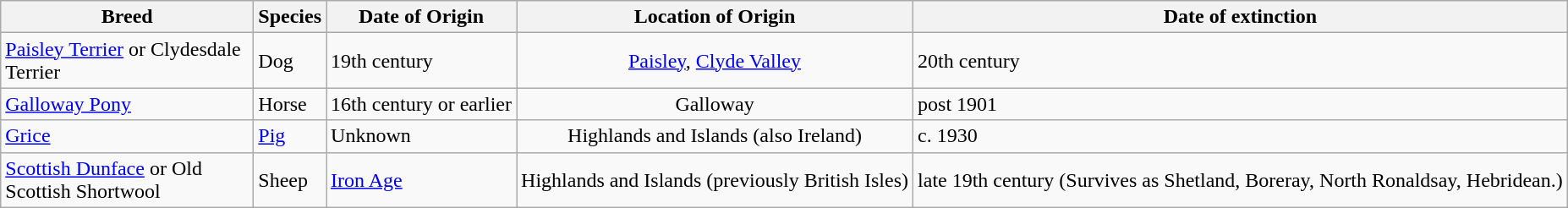<table class="wikitable sortable">
<tr>
<th style="width: 12em;">Breed</th>
<th>Species</th>
<th>Date of Origin</th>
<th>Location of Origin</th>
<th>Date of extinction</th>
</tr>
<tr>
<td valign="top"><a href='#'>Paisley Terrier</a> or Clydesdale Terrier</td>
<td>Dog</td>
<td>19th century</td>
<td align="center"><a href='#'>Paisley</a>, <a href='#'>Clyde Valley</a></td>
<td>20th century</td>
</tr>
<tr>
<td valign="top"><a href='#'>Galloway Pony</a></td>
<td>Horse</td>
<td>16th century or earlier</td>
<td align="center">Galloway</td>
<td>post 1901</td>
</tr>
<tr>
<td valign="top"><a href='#'>Grice</a></td>
<td><a href='#'>Pig</a></td>
<td>Unknown</td>
<td align="center">Highlands and Islands (also Ireland)</td>
<td>c. 1930</td>
</tr>
<tr>
<td valign="top"><a href='#'>Scottish Dunface</a> or Old Scottish Shortwool</td>
<td>Sheep</td>
<td><a href='#'>Iron Age</a></td>
<td align="center">Highlands and Islands (previously British Isles)</td>
<td>late 19th century (Survives as Shetland, Boreray, North Ronaldsay, Hebridean.)</td>
</tr>
</table>
